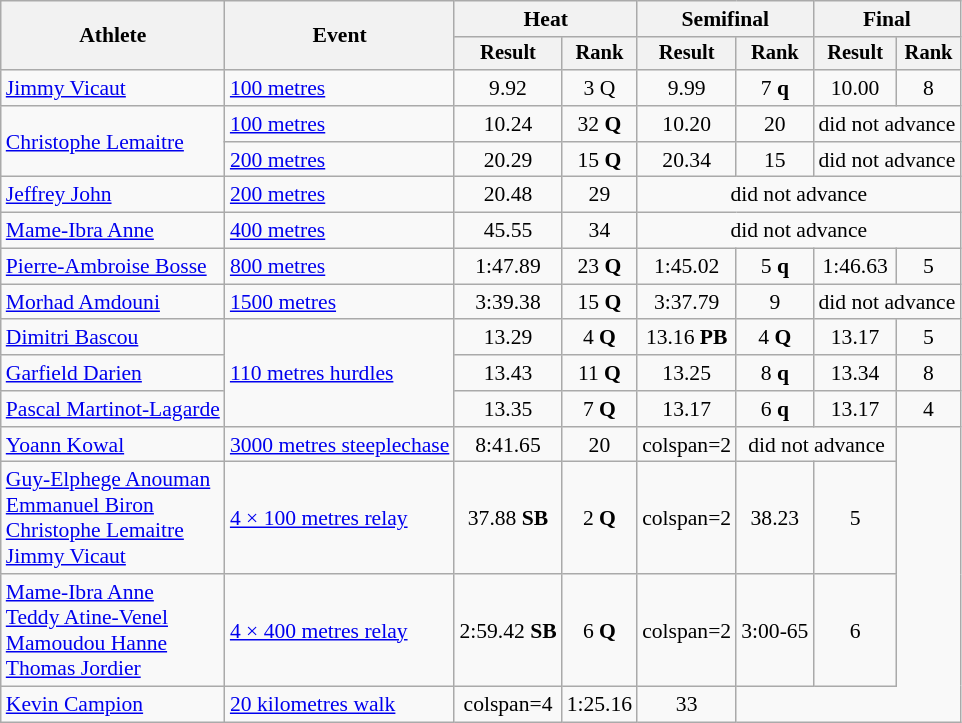<table class="wikitable" style="font-size:90%">
<tr>
<th rowspan="2">Athlete</th>
<th rowspan="2">Event</th>
<th colspan="2">Heat</th>
<th colspan="2">Semifinal</th>
<th colspan="2">Final</th>
</tr>
<tr style="font-size:95%">
<th>Result</th>
<th>Rank</th>
<th>Result</th>
<th>Rank</th>
<th>Result</th>
<th>Rank</th>
</tr>
<tr style=text-align:center>
<td style=text-align:left><a href='#'>Jimmy Vicaut</a></td>
<td style=text-align:left><a href='#'>100 metres</a></td>
<td>9.92</td>
<td>3 Q</td>
<td>9.99</td>
<td>7 <strong>q</strong></td>
<td>10.00</td>
<td>8</td>
</tr>
<tr style=text-align:center>
<td style=text-align:left rowspan=2><a href='#'>Christophe Lemaitre</a></td>
<td style=text-align:left><a href='#'>100 metres</a></td>
<td>10.24</td>
<td>32 <strong>Q</strong></td>
<td>10.20</td>
<td>20</td>
<td colspan=2>did not advance</td>
</tr>
<tr style=text-align:center>
<td style=text-align:left><a href='#'>200 metres</a></td>
<td>20.29</td>
<td>15 <strong>Q</strong></td>
<td>20.34</td>
<td>15</td>
<td colspan=2>did not advance</td>
</tr>
<tr style=text-align:center>
<td style=text-align:left><a href='#'>Jeffrey John</a></td>
<td style=text-align:left><a href='#'>200 metres</a></td>
<td>20.48</td>
<td>29</td>
<td colspan=4>did not advance</td>
</tr>
<tr style=text-align:center>
<td style=text-align:left><a href='#'>Mame-Ibra Anne</a></td>
<td style=text-align:left><a href='#'>400 metres</a></td>
<td>45.55</td>
<td>34</td>
<td colspan=4>did not advance</td>
</tr>
<tr style=text-align:center>
<td style=text-align:left><a href='#'>Pierre-Ambroise Bosse</a></td>
<td style=text-align:left><a href='#'>800 metres</a></td>
<td>1:47.89</td>
<td>23 <strong>Q</strong></td>
<td>1:45.02</td>
<td>5 <strong>q</strong></td>
<td>1:46.63</td>
<td>5</td>
</tr>
<tr style=text-align:center>
<td style=text-align:left><a href='#'>Morhad Amdouni</a></td>
<td style=text-align:left><a href='#'>1500 metres</a></td>
<td>3:39.38</td>
<td>15 <strong>Q</strong></td>
<td>3:37.79</td>
<td>9</td>
<td colspan=2>did not advance</td>
</tr>
<tr style=text-align:center>
<td style=text-align:left><a href='#'>Dimitri Bascou</a></td>
<td style=text-align:left rowspan=3><a href='#'>110 metres hurdles</a></td>
<td>13.29</td>
<td>4 <strong>Q</strong></td>
<td>13.16 <strong>PB</strong></td>
<td>4 <strong>Q</strong></td>
<td>13.17</td>
<td>5</td>
</tr>
<tr style=text-align:center>
<td style=text-align:left><a href='#'>Garfield Darien</a></td>
<td>13.43</td>
<td>11 <strong>Q</strong></td>
<td>13.25</td>
<td>8 <strong>q</strong></td>
<td>13.34</td>
<td>8</td>
</tr>
<tr style=text-align:center>
<td style=text-align:left><a href='#'>Pascal Martinot-Lagarde</a></td>
<td>13.35</td>
<td>7 <strong>Q</strong></td>
<td>13.17</td>
<td>6 <strong>q</strong></td>
<td>13.17</td>
<td>4</td>
</tr>
<tr style=text-align:center>
<td style=text-align:left><a href='#'>Yoann Kowal</a></td>
<td style=text-align:left><a href='#'>3000 metres steeplechase</a></td>
<td>8:41.65</td>
<td>20</td>
<td>colspan=2 </td>
<td colspan=2>did not advance</td>
</tr>
<tr style=text-align:center>
<td style=text-align:left><a href='#'>Guy-Elphege Anouman</a><br><a href='#'>Emmanuel Biron</a><br><a href='#'>Christophe Lemaitre</a><br><a href='#'>Jimmy Vicaut</a></td>
<td style=text-align:left><a href='#'>4 × 100 metres relay</a></td>
<td>37.88 <strong>SB</strong></td>
<td>2 <strong>Q</strong></td>
<td>colspan=2 </td>
<td>38.23</td>
<td>5</td>
</tr>
<tr style=text-align:center>
<td style=text-align:left><a href='#'>Mame-Ibra Anne</a><br><a href='#'>Teddy Atine-Venel</a><br><a href='#'>Mamoudou Hanne</a><br><a href='#'>Thomas Jordier</a></td>
<td style=text-align:left><a href='#'>4 × 400 metres relay</a></td>
<td>2:59.42 <strong>SB</strong></td>
<td>6 <strong>Q</strong></td>
<td>colspan=2 </td>
<td>3:00-65</td>
<td>6</td>
</tr>
<tr style=text-align:center>
<td style=text-align:left><a href='#'>Kevin Campion</a></td>
<td style=text-align:left><a href='#'>20 kilometres walk</a></td>
<td>colspan=4 </td>
<td>1:25.16</td>
<td>33</td>
</tr>
</table>
